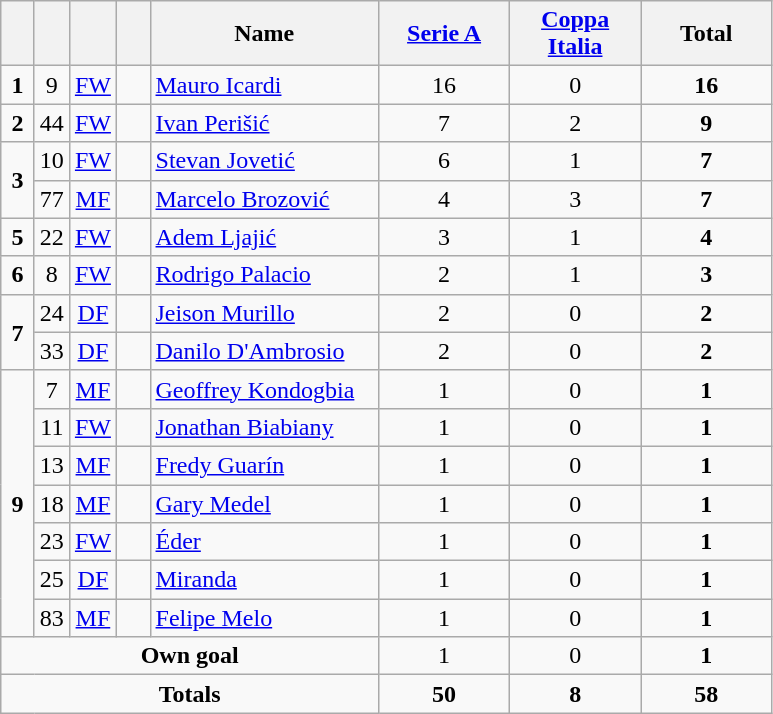<table class="wikitable" style="text-align:center">
<tr>
<th width=15></th>
<th width=15></th>
<th width=15></th>
<th width=15></th>
<th width=145>Name</th>
<th width=80><a href='#'>Serie A</a></th>
<th width=80><a href='#'>Coppa Italia</a></th>
<th width=80>Total</th>
</tr>
<tr>
<td><strong>1</strong></td>
<td>9</td>
<td><a href='#'>FW</a></td>
<td></td>
<td align=left><a href='#'>Mauro Icardi</a></td>
<td>16</td>
<td>0</td>
<td><strong>16</strong></td>
</tr>
<tr>
<td><strong>2</strong></td>
<td>44</td>
<td><a href='#'>FW</a></td>
<td></td>
<td align=left><a href='#'>Ivan Perišić</a></td>
<td>7</td>
<td>2</td>
<td><strong>9</strong></td>
</tr>
<tr>
<td rowspan=2><strong>3</strong></td>
<td>10</td>
<td><a href='#'>FW</a></td>
<td></td>
<td align=left><a href='#'>Stevan Jovetić</a></td>
<td>6</td>
<td>1</td>
<td><strong>7</strong></td>
</tr>
<tr>
<td>77</td>
<td><a href='#'>MF</a></td>
<td></td>
<td align=left><a href='#'>Marcelo Brozović</a></td>
<td>4</td>
<td>3</td>
<td><strong>7</strong></td>
</tr>
<tr>
<td><strong>5</strong></td>
<td>22</td>
<td><a href='#'>FW</a></td>
<td></td>
<td align=left><a href='#'>Adem Ljajić</a></td>
<td>3</td>
<td>1</td>
<td><strong>4</strong></td>
</tr>
<tr>
<td><strong>6</strong></td>
<td>8</td>
<td><a href='#'>FW</a></td>
<td></td>
<td align=left><a href='#'>Rodrigo Palacio</a></td>
<td>2</td>
<td>1</td>
<td><strong>3</strong></td>
</tr>
<tr>
<td rowspan=2><strong>7</strong></td>
<td>24</td>
<td><a href='#'>DF</a></td>
<td></td>
<td align=left><a href='#'>Jeison Murillo</a></td>
<td>2</td>
<td>0</td>
<td><strong>2</strong></td>
</tr>
<tr>
<td>33</td>
<td><a href='#'>DF</a></td>
<td></td>
<td align=left><a href='#'>Danilo D'Ambrosio</a></td>
<td>2</td>
<td>0</td>
<td><strong>2</strong></td>
</tr>
<tr>
<td rowspan=7><strong>9</strong></td>
<td>7</td>
<td><a href='#'>MF</a></td>
<td></td>
<td align=left><a href='#'>Geoffrey Kondogbia</a></td>
<td>1</td>
<td>0</td>
<td><strong>1</strong></td>
</tr>
<tr>
<td>11</td>
<td><a href='#'>FW</a></td>
<td></td>
<td align=left><a href='#'>Jonathan Biabiany</a></td>
<td>1</td>
<td>0</td>
<td><strong>1</strong></td>
</tr>
<tr>
<td>13</td>
<td><a href='#'>MF</a></td>
<td></td>
<td align=left><a href='#'>Fredy Guarín</a></td>
<td>1</td>
<td>0</td>
<td><strong>1</strong></td>
</tr>
<tr>
<td>18</td>
<td><a href='#'>MF</a></td>
<td></td>
<td align=left><a href='#'>Gary Medel</a></td>
<td>1</td>
<td>0</td>
<td><strong>1</strong></td>
</tr>
<tr>
<td>23</td>
<td><a href='#'>FW</a></td>
<td></td>
<td align=left><a href='#'>Éder</a></td>
<td>1</td>
<td>0</td>
<td><strong>1</strong></td>
</tr>
<tr>
<td>25</td>
<td><a href='#'>DF</a></td>
<td></td>
<td align=left><a href='#'>Miranda</a></td>
<td>1</td>
<td>0</td>
<td><strong>1</strong></td>
</tr>
<tr>
<td>83</td>
<td><a href='#'>MF</a></td>
<td></td>
<td align=left><a href='#'>Felipe Melo</a></td>
<td>1</td>
<td>0</td>
<td><strong>1</strong></td>
</tr>
<tr>
<td colspan=5><strong>Own goal</strong></td>
<td>1</td>
<td>0</td>
<td><strong>1</strong></td>
</tr>
<tr>
<td colspan=5><strong>Totals</strong></td>
<td><strong>50</strong></td>
<td><strong>8</strong></td>
<td><strong>58</strong></td>
</tr>
</table>
